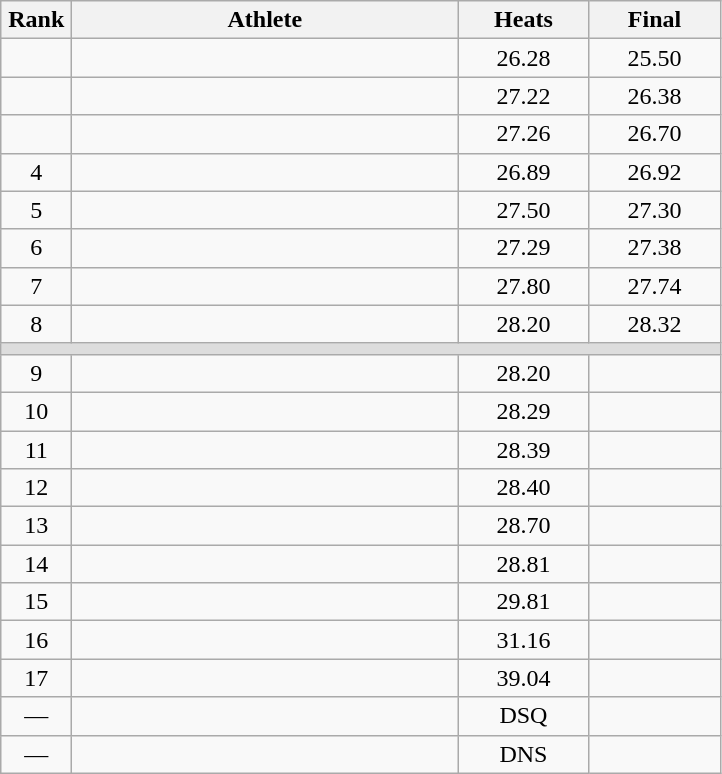<table class=wikitable style="text-align:center">
<tr>
<th width=40>Rank</th>
<th width=250>Athlete</th>
<th width=80>Heats</th>
<th width=80>Final</th>
</tr>
<tr>
<td></td>
<td align=left></td>
<td>26.28</td>
<td>25.50</td>
</tr>
<tr>
<td></td>
<td align=left></td>
<td>27.22</td>
<td>26.38</td>
</tr>
<tr>
<td></td>
<td align=left></td>
<td>27.26</td>
<td>26.70</td>
</tr>
<tr>
<td>4</td>
<td align=left></td>
<td>26.89</td>
<td>26.92</td>
</tr>
<tr>
<td>5</td>
<td align=left></td>
<td>27.50</td>
<td>27.30</td>
</tr>
<tr>
<td>6</td>
<td align=left></td>
<td>27.29</td>
<td>27.38</td>
</tr>
<tr>
<td>7</td>
<td align=left></td>
<td>27.80</td>
<td>27.74</td>
</tr>
<tr>
<td>8</td>
<td align=left></td>
<td>28.20</td>
<td>28.32</td>
</tr>
<tr bgcolor=#DDDDDD>
<td colspan=4></td>
</tr>
<tr>
<td>9</td>
<td align=left></td>
<td>28.20</td>
<td></td>
</tr>
<tr>
<td>10</td>
<td align=left></td>
<td>28.29</td>
<td></td>
</tr>
<tr>
<td>11</td>
<td align=left></td>
<td>28.39</td>
<td></td>
</tr>
<tr>
<td>12</td>
<td align=left></td>
<td>28.40</td>
<td></td>
</tr>
<tr>
<td>13</td>
<td align=left></td>
<td>28.70</td>
<td></td>
</tr>
<tr>
<td>14</td>
<td align=left></td>
<td>28.81</td>
<td></td>
</tr>
<tr>
<td>15</td>
<td align=left></td>
<td>29.81</td>
<td></td>
</tr>
<tr>
<td>16</td>
<td align=left></td>
<td>31.16</td>
<td></td>
</tr>
<tr>
<td>17</td>
<td align=left></td>
<td>39.04</td>
<td></td>
</tr>
<tr>
<td>—</td>
<td align=left></td>
<td>DSQ</td>
<td></td>
</tr>
<tr>
<td>—</td>
<td align=left></td>
<td>DNS</td>
<td></td>
</tr>
</table>
